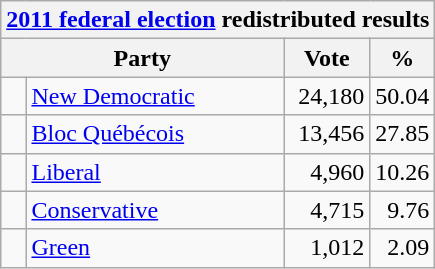<table class="wikitable">
<tr>
<th colspan="4"><a href='#'>2011 federal election</a> redistributed results</th>
</tr>
<tr>
<th bgcolor="#DDDDFF" width="130px" colspan="2">Party</th>
<th bgcolor="#DDDDFF" width="50px">Vote</th>
<th bgcolor="#DDDDFF" width="30px">%</th>
</tr>
<tr>
<td> </td>
<td><a href='#'>New Democratic</a></td>
<td align=right>24,180</td>
<td align=right>50.04</td>
</tr>
<tr>
<td> </td>
<td><a href='#'>Bloc Québécois</a></td>
<td align=right>13,456</td>
<td align=right>27.85</td>
</tr>
<tr>
<td> </td>
<td><a href='#'>Liberal</a></td>
<td align=right>4,960</td>
<td align=right>10.26</td>
</tr>
<tr>
<td> </td>
<td><a href='#'>Conservative</a></td>
<td align=right>4,715</td>
<td align=right>9.76</td>
</tr>
<tr>
<td> </td>
<td><a href='#'>Green</a></td>
<td align=right>1,012</td>
<td align=right>2.09</td>
</tr>
</table>
